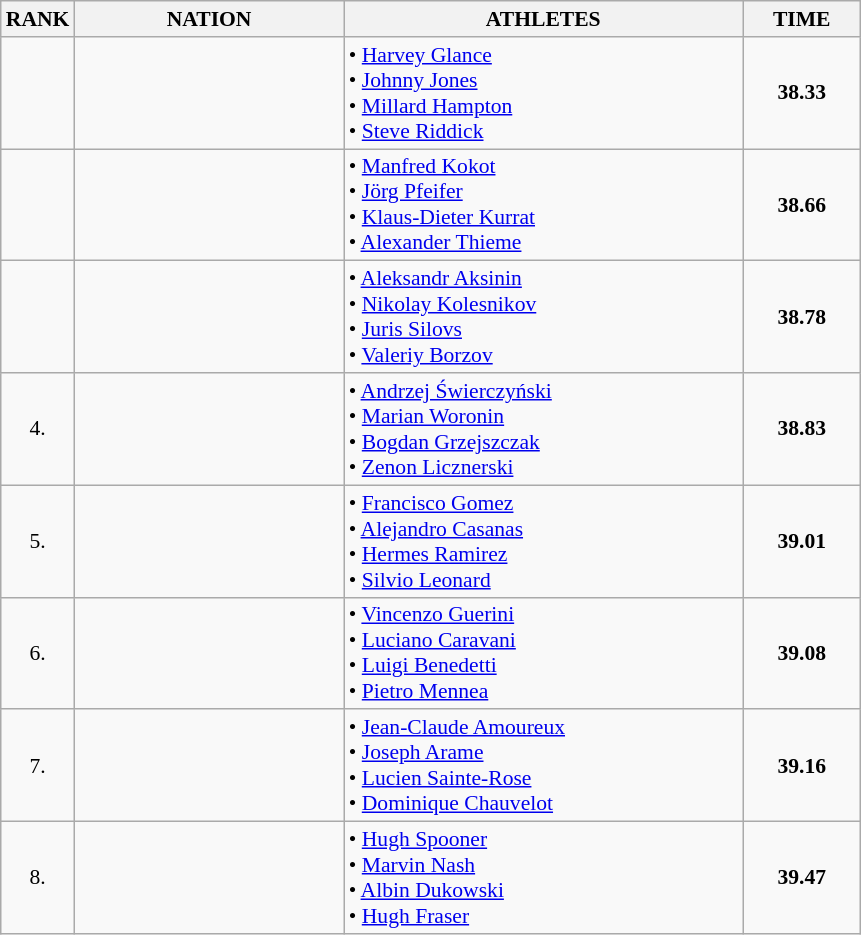<table class="wikitable" style="border-collapse: collapse; font-size: 90%;">
<tr>
<th>RANK</th>
<th style="width: 12em">NATION</th>
<th style="width: 18em">ATHLETES</th>
<th style="width: 5em">TIME</th>
</tr>
<tr>
<td align="center"></td>
<td align="center"></td>
<td>• <a href='#'>Harvey Glance</a><br>• <a href='#'>Johnny Jones</a><br>• <a href='#'>Millard Hampton</a><br>• <a href='#'>Steve Riddick</a></td>
<td align="center"><strong>38.33</strong></td>
</tr>
<tr>
<td align="center"></td>
<td align="center"></td>
<td>• <a href='#'>Manfred Kokot</a><br>• <a href='#'>Jörg Pfeifer</a><br>• <a href='#'>Klaus-Dieter Kurrat</a><br>• <a href='#'>Alexander Thieme</a></td>
<td align="center"><strong>38.66</strong></td>
</tr>
<tr>
<td align="center"></td>
<td align="center"></td>
<td>• <a href='#'>Aleksandr Aksinin</a><br>• <a href='#'>Nikolay Kolesnikov</a><br>• <a href='#'>Juris Silovs</a><br>• <a href='#'>Valeriy Borzov</a></td>
<td align="center"><strong>38.78</strong></td>
</tr>
<tr>
<td align="center">4.</td>
<td align="center"></td>
<td>• <a href='#'>Andrzej Świerczyński</a><br>• <a href='#'>Marian Woronin</a><br>• <a href='#'>Bogdan Grzejszczak</a><br>• <a href='#'>Zenon Licznerski</a></td>
<td align="center"><strong>38.83</strong></td>
</tr>
<tr>
<td align="center">5.</td>
<td align="center"></td>
<td>• <a href='#'>Francisco Gomez</a><br>• <a href='#'>Alejandro Casanas</a><br>• <a href='#'>Hermes Ramirez</a><br>• <a href='#'>Silvio Leonard</a></td>
<td align="center"><strong>39.01</strong></td>
</tr>
<tr>
<td align="center">6.</td>
<td align="center"></td>
<td>• <a href='#'>Vincenzo Guerini</a><br>• <a href='#'>Luciano Caravani</a><br>• <a href='#'>Luigi Benedetti</a><br>• <a href='#'>Pietro Mennea</a></td>
<td align="center"><strong>39.08</strong></td>
</tr>
<tr>
<td align="center">7.</td>
<td align="center"></td>
<td>• <a href='#'>Jean-Claude Amoureux</a><br>• <a href='#'>Joseph Arame</a><br>• <a href='#'>Lucien Sainte-Rose</a><br>• <a href='#'>Dominique Chauvelot</a></td>
<td align="center"><strong>39.16</strong></td>
</tr>
<tr>
<td align="center">8.</td>
<td align="center"></td>
<td>• <a href='#'>Hugh Spooner</a><br>• <a href='#'>Marvin Nash</a><br>• <a href='#'>Albin Dukowski</a><br>• <a href='#'>Hugh Fraser</a></td>
<td align="center"><strong>39.47</strong></td>
</tr>
</table>
